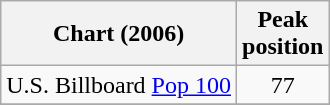<table class="wikitable">
<tr>
<th>Chart (2006)</th>
<th>Peak<br>position</th>
</tr>
<tr>
<td>U.S. Billboard <a href='#'>Pop 100</a></td>
<td align="center">77</td>
</tr>
<tr>
</tr>
</table>
